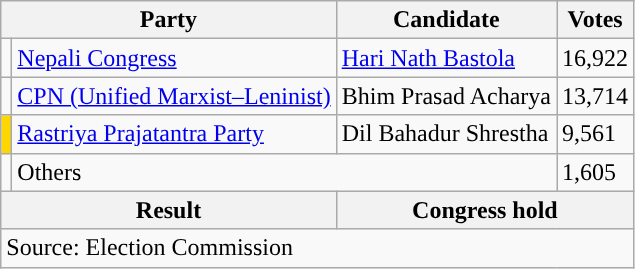<table class="wikitable">
<tr>
<th colspan="2">Party</th>
<th>Candidate</th>
<th>Votes</th>
</tr>
<tr>
<td style="background-color:"></td>
<td><a href='#'>Nepali Congress</a></td>
<td><a href='#'>Hari Nath Bastola</a></td>
<td>16,922</td>
</tr>
<tr>
<td style="background-color:"></td>
<td><a href='#'>CPN (Unified Marxist–Leninist)</a></td>
<td>Bhim Prasad Acharya</td>
<td>13,714</td>
</tr>
<tr>
<td style="background-color:gold"></td>
<td><a href='#'>Rastriya Prajatantra Party</a></td>
<td>Dil Bahadur Shrestha</td>
<td>9,561</td>
</tr>
<tr>
<td></td>
<td colspan="2">Others</td>
<td>1,605</td>
</tr>
<tr>
<th colspan="2">Result</th>
<th colspan="2">Congress hold</th>
</tr>
<tr>
<td colspan="4">Source: Election Commission</td>
</tr>
</table>
